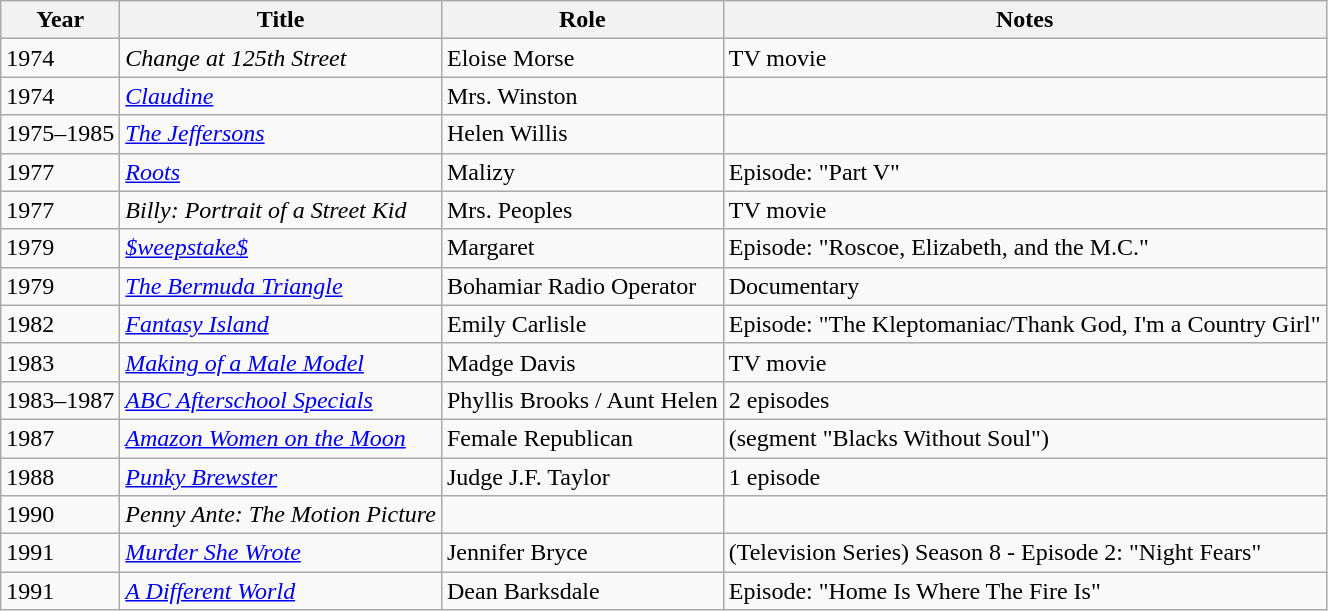<table class="wikitable">
<tr>
<th>Year</th>
<th>Title</th>
<th>Role</th>
<th>Notes</th>
</tr>
<tr>
<td>1974</td>
<td><em>Change at 125th Street</em></td>
<td>Eloise Morse</td>
<td>TV movie</td>
</tr>
<tr>
<td>1974</td>
<td><em><a href='#'>Claudine</a></em></td>
<td>Mrs. Winston</td>
<td></td>
</tr>
<tr>
<td>1975–1985</td>
<td><em><a href='#'>The Jeffersons</a></em></td>
<td>Helen Willis</td>
<td></td>
</tr>
<tr>
<td>1977</td>
<td><em><a href='#'>Roots</a></em></td>
<td>Malizy</td>
<td>Episode: "Part V"</td>
</tr>
<tr>
<td>1977</td>
<td><em>Billy: Portrait of a Street Kid</em></td>
<td>Mrs. Peoples</td>
<td>TV movie</td>
</tr>
<tr>
<td>1979</td>
<td><em><a href='#'>$weepstake$</a></em></td>
<td>Margaret</td>
<td>Episode: "Roscoe, Elizabeth, and the M.C."</td>
</tr>
<tr>
<td>1979</td>
<td><em><a href='#'>The Bermuda Triangle</a></em></td>
<td>Bohamiar Radio Operator</td>
<td>Documentary</td>
</tr>
<tr>
<td>1982</td>
<td><em><a href='#'>Fantasy Island</a></em></td>
<td>Emily Carlisle</td>
<td>Episode: "The Kleptomaniac/Thank God, I'm a Country Girl"</td>
</tr>
<tr>
<td>1983</td>
<td><em><a href='#'>Making of a Male Model</a></em></td>
<td>Madge Davis</td>
<td>TV movie</td>
</tr>
<tr>
<td>1983–1987</td>
<td><em><a href='#'>ABC Afterschool Specials</a></em></td>
<td>Phyllis Brooks / Aunt Helen</td>
<td>2 episodes</td>
</tr>
<tr>
<td>1987</td>
<td><em><a href='#'>Amazon Women on the Moon</a></em></td>
<td>Female Republican</td>
<td>(segment "Blacks Without Soul")</td>
</tr>
<tr>
<td>1988</td>
<td><em><a href='#'>Punky Brewster</a></em></td>
<td>Judge J.F. Taylor</td>
<td>1 episode</td>
</tr>
<tr>
<td>1990</td>
<td><em>Penny Ante: The Motion Picture</em></td>
<td></td>
<td></td>
</tr>
<tr>
<td>1991</td>
<td><em><a href='#'>Murder She Wrote</a></em></td>
<td>Jennifer Bryce</td>
<td>(Television Series) Season 8 - Episode 2: "Night Fears"</td>
</tr>
<tr>
<td>1991</td>
<td><em><a href='#'>A Different World</a></em></td>
<td>Dean Barksdale</td>
<td>Episode: "Home Is Where The Fire Is"</td>
</tr>
</table>
